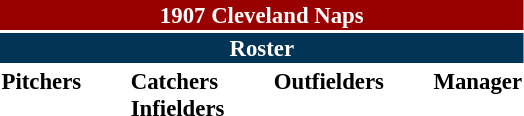<table class="toccolours" style="font-size: 95%;">
<tr>
<th colspan="10" style="background-color: #990000; color: white; text-align: center;">1907 Cleveland Naps</th>
</tr>
<tr>
<td colspan="10" style="background-color: #023456; color: white; text-align: center;"><strong>Roster</strong></td>
</tr>
<tr>
<td valign="top"><strong>Pitchers</strong><br>







</td>
<td width="25px"></td>
<td valign="top"><strong>Catchers</strong><br>


<strong>Infielders</strong>







</td>
<td width="25px"></td>
<td valign="top"><strong>Outfielders</strong><br>




</td>
<td width="25px"></td>
<td valign="top"><strong>Manager</strong><br></td>
</tr>
</table>
